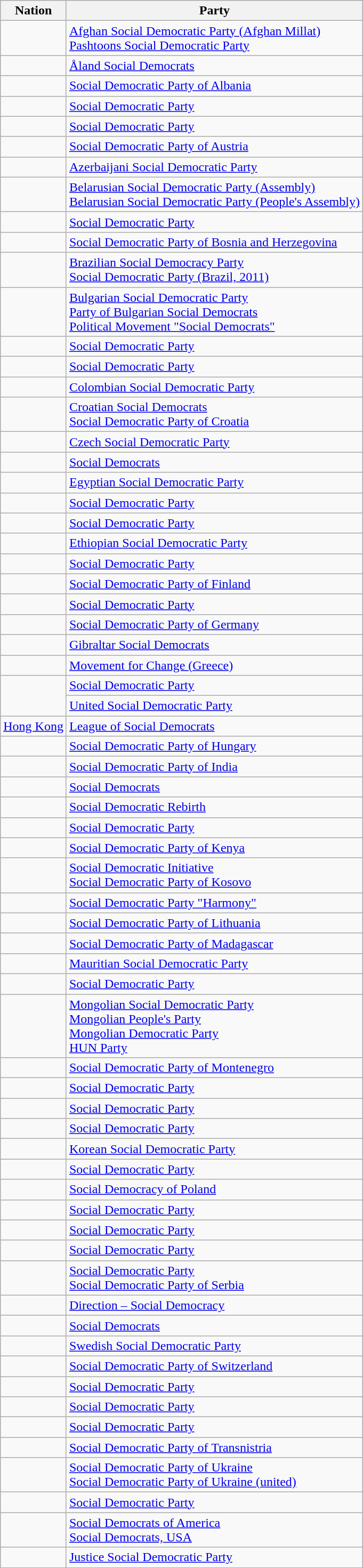<table class="wikitable sortable">
<tr>
<th>Nation</th>
<th>Party</th>
</tr>
<tr>
<td></td>
<td><a href='#'>Afghan Social Democratic Party (Afghan Millat)</a><br><a href='#'>Pashtoons Social Democratic Party</a></td>
</tr>
<tr>
<td></td>
<td><a href='#'>Åland Social Democrats</a></td>
</tr>
<tr>
<td></td>
<td><a href='#'>Social Democratic Party of Albania</a></td>
</tr>
<tr>
<td></td>
<td><a href='#'>Social Democratic Party</a></td>
</tr>
<tr>
<td></td>
<td><a href='#'>Social Democratic Party</a></td>
</tr>
<tr>
<td></td>
<td><a href='#'>Social Democratic Party of Austria</a></td>
</tr>
<tr>
<td></td>
<td><a href='#'>Azerbaijani Social Democratic Party</a></td>
</tr>
<tr>
<td></td>
<td><a href='#'>Belarusian Social Democratic Party (Assembly)</a><br><a href='#'>Belarusian Social Democratic Party (People's Assembly)</a></td>
</tr>
<tr>
<td></td>
<td><a href='#'>Social Democratic Party</a></td>
</tr>
<tr>
<td></td>
<td><a href='#'>Social Democratic Party of Bosnia and Herzegovina</a></td>
</tr>
<tr>
<td></td>
<td><a href='#'>Brazilian Social Democracy Party</a><br><a href='#'>Social Democratic Party (Brazil, 2011)</a></td>
</tr>
<tr>
<td></td>
<td><a href='#'>Bulgarian Social Democratic Party</a><br><a href='#'>Party of Bulgarian Social Democrats</a><br><a href='#'>Political Movement "Social Democrats"</a></td>
</tr>
<tr>
<td></td>
<td><a href='#'>Social Democratic Party</a></td>
</tr>
<tr>
<td></td>
<td><a href='#'>Social Democratic Party</a></td>
</tr>
<tr>
<td></td>
<td><a href='#'>Colombian Social Democratic Party</a></td>
</tr>
<tr>
<td></td>
<td><a href='#'>Croatian Social Democrats</a><br><a href='#'>Social Democratic Party of Croatia</a></td>
</tr>
<tr>
<td></td>
<td><a href='#'>Czech Social Democratic Party</a></td>
</tr>
<tr>
<td></td>
<td><a href='#'>Social Democrats</a></td>
</tr>
<tr>
<td></td>
<td><a href='#'>Egyptian Social Democratic Party</a></td>
</tr>
<tr>
<td></td>
<td><a href='#'>Social Democratic Party</a></td>
</tr>
<tr>
<td></td>
<td><a href='#'>Social Democratic Party</a></td>
</tr>
<tr>
<td></td>
<td><a href='#'>Ethiopian Social Democratic Party</a></td>
</tr>
<tr>
<td></td>
<td><a href='#'>Social Democratic Party</a></td>
</tr>
<tr>
<td></td>
<td><a href='#'>Social Democratic Party of Finland</a></td>
</tr>
<tr>
<td></td>
<td><a href='#'>Social Democratic Party</a></td>
</tr>
<tr>
<td></td>
<td><a href='#'>Social Democratic Party of Germany</a></td>
</tr>
<tr>
<td></td>
<td><a href='#'>Gibraltar Social Democrats</a></td>
</tr>
<tr>
<td></td>
<td><a href='#'>Movement for Change (Greece)</a></td>
</tr>
<tr>
<td rowspan=2></td>
<td><a href='#'>Social Democratic Party</a></td>
</tr>
<tr>
<td><a href='#'>United Social Democratic Party</a></td>
</tr>
<tr>
<td> <a href='#'>Hong Kong</a></td>
<td><a href='#'>League of Social Democrats</a></td>
</tr>
<tr>
<td></td>
<td><a href='#'>Social Democratic Party of Hungary</a></td>
</tr>
<tr>
<td></td>
<td><a href='#'>Social Democratic Party of India</a></td>
</tr>
<tr>
<td></td>
<td><a href='#'>Social Democrats</a></td>
</tr>
<tr>
<td></td>
<td><a href='#'>Social Democratic Rebirth</a></td>
</tr>
<tr>
<td></td>
<td><a href='#'>Social Democratic Party</a></td>
</tr>
<tr>
<td></td>
<td><a href='#'>Social Democratic Party of Kenya</a></td>
</tr>
<tr>
<td></td>
<td><a href='#'>Social Democratic Initiative</a><br><a href='#'>Social Democratic Party of Kosovo</a></td>
</tr>
<tr>
<td></td>
<td><a href='#'>Social Democratic Party "Harmony"</a></td>
</tr>
<tr>
<td></td>
<td><a href='#'>Social Democratic Party of Lithuania</a></td>
</tr>
<tr>
<td></td>
<td><a href='#'>Social Democratic Party of Madagascar</a></td>
</tr>
<tr>
<td></td>
<td><a href='#'>Mauritian Social Democratic Party</a></td>
</tr>
<tr>
<td></td>
<td><a href='#'>Social Democratic Party</a></td>
</tr>
<tr>
<td></td>
<td><a href='#'>Mongolian Social Democratic Party</a><br><a href='#'>Mongolian People's Party</a><br><a href='#'>Mongolian Democratic Party</a><br><a href='#'>HUN Party</a></td>
</tr>
<tr>
<td></td>
<td><a href='#'>Social Democratic Party of Montenegro</a></td>
</tr>
<tr>
<td></td>
<td><a href='#'>Social Democratic Party</a></td>
</tr>
<tr>
<td></td>
<td><a href='#'>Social Democratic Party</a></td>
</tr>
<tr>
<td></td>
<td><a href='#'>Social Democratic Party</a></td>
</tr>
<tr>
<td></td>
<td><a href='#'>Korean Social Democratic Party</a></td>
</tr>
<tr>
<td></td>
<td><a href='#'>Social Democratic Party</a></td>
</tr>
<tr>
<td></td>
<td><a href='#'>Social Democracy of Poland</a></td>
</tr>
<tr>
<td></td>
<td><a href='#'>Social Democratic Party</a></td>
</tr>
<tr>
<td></td>
<td><a href='#'>Social Democratic Party</a></td>
</tr>
<tr>
<td></td>
<td><a href='#'>Social Democratic Party</a></td>
</tr>
<tr>
<td></td>
<td><a href='#'>Social Democratic Party</a><br><a href='#'>Social Democratic Party of Serbia</a></td>
</tr>
<tr>
<td></td>
<td><a href='#'>Direction – Social Democracy</a></td>
</tr>
<tr>
<td></td>
<td><a href='#'>Social Democrats</a></td>
</tr>
<tr>
<td></td>
<td><a href='#'>Swedish Social Democratic Party</a></td>
</tr>
<tr>
<td></td>
<td><a href='#'>Social Democratic Party of Switzerland</a></td>
</tr>
<tr>
<td></td>
<td><a href='#'>Social Democratic Party</a></td>
</tr>
<tr>
<td></td>
<td><a href='#'>Social Democratic Party</a></td>
</tr>
<tr>
<td></td>
<td><a href='#'>Social Democratic Party</a></td>
</tr>
<tr>
<td></td>
<td><a href='#'>Social Democratic Party of Transnistria</a></td>
</tr>
<tr>
<td></td>
<td><a href='#'>Social Democratic Party of Ukraine</a><br><a href='#'>Social Democratic Party of Ukraine (united)</a></td>
</tr>
<tr>
<td></td>
<td><a href='#'>Social Democratic Party</a></td>
</tr>
<tr>
<td></td>
<td><a href='#'>Social Democrats of America</a><br><a href='#'>Social Democrats, USA</a></td>
</tr>
<tr>
<td></td>
<td><a href='#'>Justice Social Democratic Party</a></td>
</tr>
</table>
